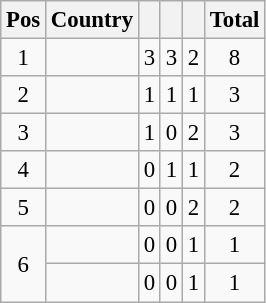<table class=wikitable style="font-size:95%; text-align: center">
<tr>
<th>Pos</th>
<th>Country</th>
<th></th>
<th></th>
<th></th>
<th>Total</th>
</tr>
<tr>
<td>1</td>
<td style="text-align:left"></td>
<td>3</td>
<td>3</td>
<td>2</td>
<td>8</td>
</tr>
<tr>
<td>2</td>
<td style="text-align:left"></td>
<td>1</td>
<td>1</td>
<td>1</td>
<td>3</td>
</tr>
<tr>
<td>3</td>
<td style="text-align:left"></td>
<td>1</td>
<td>0</td>
<td>2</td>
<td>3</td>
</tr>
<tr>
<td>4</td>
<td style="text-align:left"></td>
<td>0</td>
<td>1</td>
<td>1</td>
<td>2</td>
</tr>
<tr>
<td>5</td>
<td style="text-align:left"></td>
<td>0</td>
<td>0</td>
<td>2</td>
<td>2</td>
</tr>
<tr>
<td rowspan=2>6</td>
<td style=text-align:left></td>
<td>0</td>
<td>0</td>
<td>1</td>
<td>1</td>
</tr>
<tr>
<td style=text-align:left></td>
<td>0</td>
<td>0</td>
<td>1</td>
<td>1</td>
</tr>
</table>
